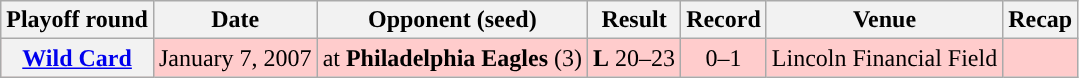<table class="wikitable" style="text-align:center">
<tr>
<th>Playoff round</th>
<th>Date</th>
<th>Opponent (seed)</th>
<th>Result</th>
<th>Record</th>
<th>Venue</th>
<th>Recap</th>
</tr>
<tr style="background:#fcc;">
<th><a href='#'>Wild Card</a></th>
<td>January 7, 2007</td>
<td>at <strong>Philadelphia Eagles</strong> (3)</td>
<td><strong>L</strong> 20–23</td>
<td>0–1</td>
<td>Lincoln Financial Field</td>
<td></td>
</tr>
</table>
